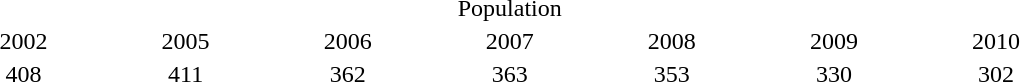<table class='standard' style='text-align: center;' width=60%>
<tr>
<td colspan=7>Population</td>
</tr>
<tr class='shadow'>
<td>2002</td>
<td>2005</td>
<td>2006</td>
<td>2007</td>
<td>2008</td>
<td>2009</td>
<td>2010</td>
</tr>
<tr>
<td>408</td>
<td>411</td>
<td>362</td>
<td>363</td>
<td>353</td>
<td>330</td>
<td>302</td>
</tr>
</table>
